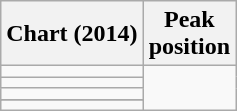<table class="wikitable sortable">
<tr>
<th>Chart (2014)</th>
<th>Peak<br>position</th>
</tr>
<tr>
<td></td>
</tr>
<tr>
<td></td>
</tr>
<tr>
<td></td>
</tr>
<tr>
</tr>
<tr>
<td></td>
</tr>
</table>
